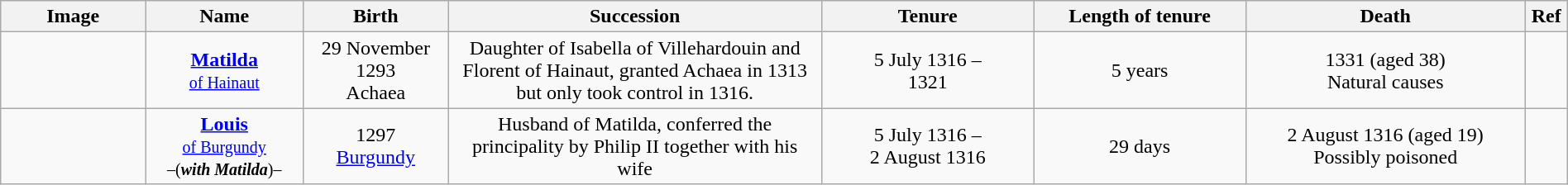<table class="wikitable" style="width:100%; text-align:center;">
<tr>
<th width="100">Image</th>
<th width="110">Name</th>
<th width="100">Birth</th>
<th width="270">Succession</th>
<th width="150">Tenure</th>
<th width="150">Length of tenure</th>
<th width="200">Death</th>
<th width="10">Ref</th>
</tr>
<tr>
<td></td>
<td><a href='#'><strong>Matilda</strong><br><small>of Hainaut</small></a></td>
<td>29 November 1293<br>Achaea</td>
<td>Daughter of Isabella of Villehardouin and Florent of Hainaut, granted Achaea in 1313 but only took control in 1316.</td>
<td>5 July 1316 –<br>1321</td>
<td>5 years</td>
<td>1331 (aged  38)<br>Natural causes</td>
<td></td>
</tr>
<tr>
<td></td>
<td><a href='#'><strong>Louis</strong><br><small>of Burgundy</small></a><br><small>–(<strong><em>with Matilda</em></strong>)–</small></td>
<td>1297<br><a href='#'>Burgundy</a></td>
<td>Husband of Matilda, conferred the principality by Philip II together with his wife</td>
<td>5 July 1316 –<br>2 August 1316</td>
<td>29 days</td>
<td>2 August 1316 (aged  19)<br>Possibly poisoned</td>
<td></td>
</tr>
</table>
